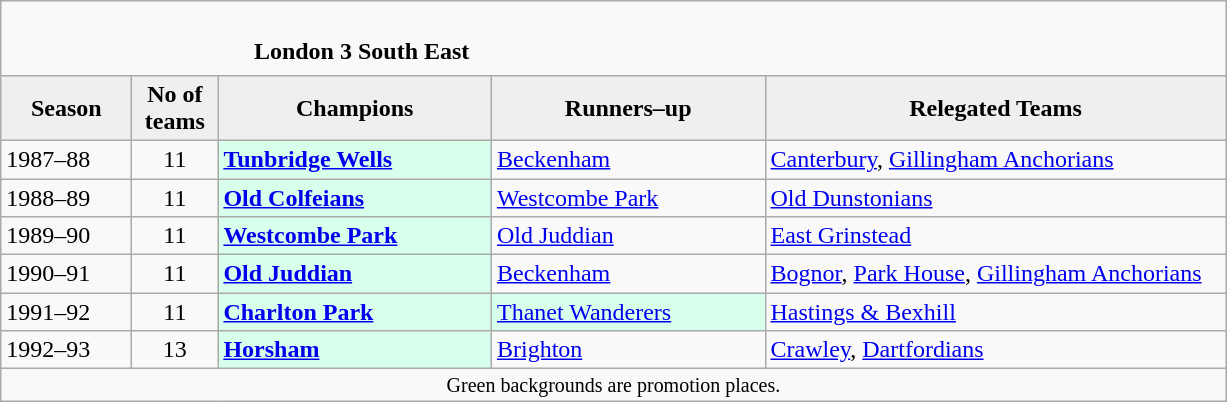<table class="wikitable" style="text-align: left;">
<tr>
<td colspan="11" cellpadding="0" cellspacing="0"><br><table border="0" style="width:100%;" cellpadding="0" cellspacing="0">
<tr>
<td style="width:20%; border:0;"></td>
<td style="border:0;"><strong>London 3 South East</strong></td>
<td style="width:20%; border:0;"></td>
</tr>
</table>
</td>
</tr>
<tr>
<th style="background:#efefef; width:80px;">Season</th>
<th style="background:#efefef; width:50px;">No of teams</th>
<th style="background:#efefef; width:175px;">Champions</th>
<th style="background:#efefef; width:175px;">Runners–up</th>
<th style="background:#efefef; width:300px;">Relegated Teams</th>
</tr>
<tr align=left>
<td>1987–88</td>
<td style="text-align: center;">11</td>
<td style="background:#d8ffeb;"><strong><a href='#'>Tunbridge Wells</a></strong></td>
<td><a href='#'>Beckenham</a></td>
<td><a href='#'>Canterbury</a>, <a href='#'>Gillingham Anchorians</a></td>
</tr>
<tr>
<td>1988–89</td>
<td style="text-align: center;">11</td>
<td style="background:#d8ffeb;"><strong><a href='#'>Old Colfeians</a></strong></td>
<td><a href='#'>Westcombe Park</a></td>
<td><a href='#'>Old Dunstonians</a></td>
</tr>
<tr>
<td>1989–90</td>
<td style="text-align: center;">11</td>
<td style="background:#d8ffeb;"><strong><a href='#'>Westcombe Park</a></strong></td>
<td><a href='#'>Old Juddian</a></td>
<td><a href='#'>East Grinstead</a></td>
</tr>
<tr>
<td>1990–91</td>
<td style="text-align: center;">11</td>
<td style="background:#d8ffeb;"><strong><a href='#'>Old Juddian</a></strong></td>
<td><a href='#'>Beckenham</a></td>
<td><a href='#'>Bognor</a>, <a href='#'>Park House</a>, <a href='#'>Gillingham Anchorians</a></td>
</tr>
<tr>
<td>1991–92</td>
<td style="text-align: center;">11</td>
<td style="background:#d8ffeb;"><strong><a href='#'>Charlton Park</a></strong></td>
<td style="background:#d8ffeb;"><a href='#'>Thanet Wanderers</a></td>
<td><a href='#'>Hastings & Bexhill</a></td>
</tr>
<tr>
<td>1992–93</td>
<td style="text-align: center;">13</td>
<td style="background:#d8ffeb;"><strong><a href='#'>Horsham</a></strong></td>
<td><a href='#'>Brighton</a></td>
<td><a href='#'>Crawley</a>, <a href='#'>Dartfordians</a></td>
</tr>
<tr>
</tr>
<tr>
<td colspan="15"  style="border:0; font-size:smaller; text-align:center;">Green backgrounds are promotion places.</td>
</tr>
</table>
